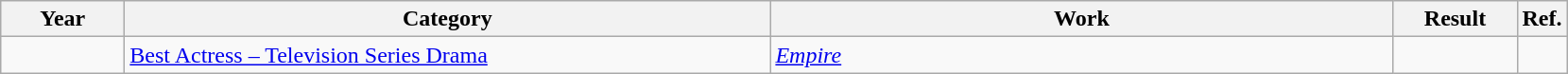<table class=wikitable>
<tr>
<th scope="col" style="width:5em;">Year</th>
<th scope="col" style="width:28em;">Category</th>
<th scope="col" style="width:27em;">Work</th>
<th scope="col" style="width:5em;">Result</th>
<th>Ref.</th>
</tr>
<tr>
<td style="text-align:center;"></td>
<td><a href='#'>Best Actress – Television Series Drama</a></td>
<td><em><a href='#'>Empire</a></em></td>
<td></td>
<td></td>
</tr>
</table>
